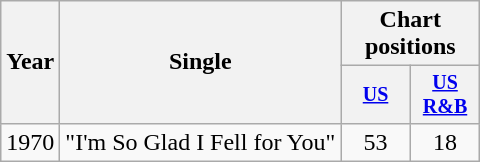<table class="wikitable" style="text-align:center;">
<tr>
<th rowspan="2">Year</th>
<th rowspan="2">Single</th>
<th colspan="2">Chart positions</th>
</tr>
<tr style="font-size:smaller;">
<th width="40"><a href='#'>US</a></th>
<th width="40"><a href='#'>US<br>R&B</a></th>
</tr>
<tr>
<td>1970</td>
<td align="left">"I'm So Glad I Fell for You"</td>
<td>53</td>
<td>18</td>
</tr>
</table>
